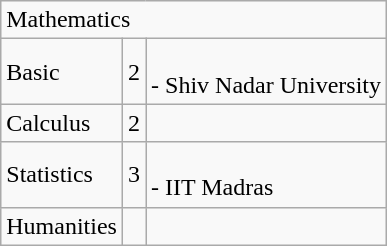<table class="wikitable">
<tr>
<td colspan="3">Mathematics</td>
</tr>
<tr>
<td>Basic</td>
<td>2</td>
<td><br>- Shiv Nadar University</td>
</tr>
<tr>
<td>Calculus</td>
<td>2</td>
<td></td>
</tr>
<tr>
<td>Statistics</td>
<td>3</td>
<td><br>- IIT Madras</td>
</tr>
<tr>
<td>Humanities</td>
<td></td>
<td></td>
</tr>
</table>
